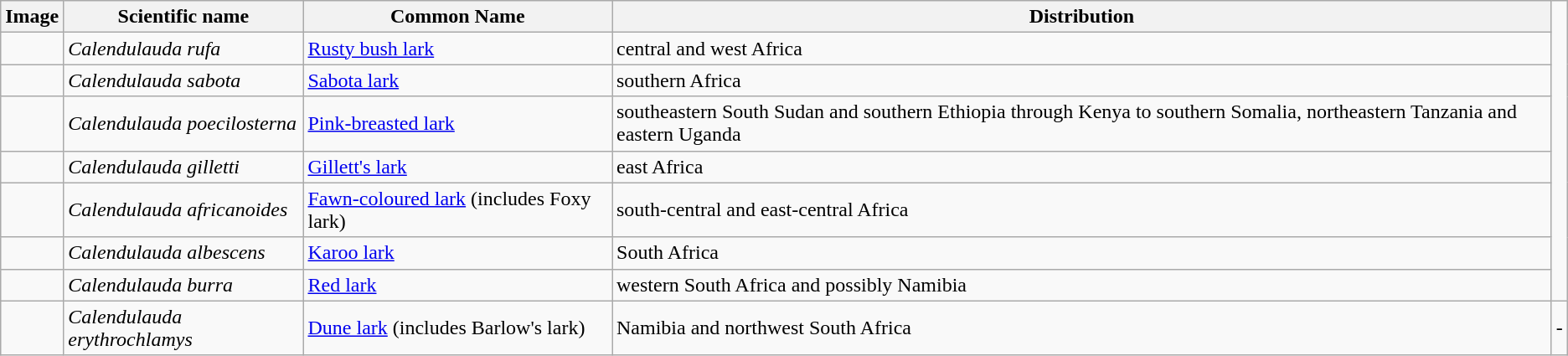<table class="wikitable">
<tr>
<th>Image</th>
<th>Scientific name</th>
<th>Common Name</th>
<th>Distribution</th>
</tr>
<tr>
<td></td>
<td><em>Calendulauda rufa</em></td>
<td><a href='#'>Rusty bush lark</a></td>
<td>central and west Africa</td>
</tr>
<tr>
<td></td>
<td><em>Calendulauda sabota</em></td>
<td><a href='#'>Sabota lark</a></td>
<td>southern Africa</td>
</tr>
<tr>
<td></td>
<td><em>Calendulauda poecilosterna</em></td>
<td><a href='#'>Pink-breasted lark</a></td>
<td>southeastern South Sudan and southern Ethiopia through Kenya to southern Somalia, northeastern Tanzania and eastern Uganda</td>
</tr>
<tr>
<td></td>
<td><em>Calendulauda gilletti</em></td>
<td><a href='#'>Gillett's lark</a></td>
<td>east Africa</td>
</tr>
<tr>
<td></td>
<td><em>Calendulauda africanoides</em></td>
<td><a href='#'>Fawn-coloured lark</a> (includes Foxy lark)</td>
<td>south-central and east-central Africa</td>
</tr>
<tr>
<td></td>
<td><em>Calendulauda albescens</em></td>
<td><a href='#'>Karoo lark</a></td>
<td>South Africa</td>
</tr>
<tr>
<td></td>
<td><em>Calendulauda burra</em></td>
<td><a href='#'>Red lark</a></td>
<td>western South Africa and possibly Namibia</td>
</tr>
<tr>
<td></td>
<td><em>Calendulauda erythrochlamys</em></td>
<td><a href='#'>Dune lark</a> (includes Barlow's lark)</td>
<td>Namibia and northwest South Africa</td>
<td>-</td>
</tr>
</table>
